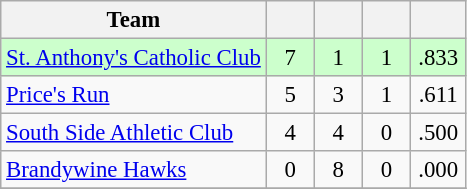<table class="wikitable" style="font-size:95%; text-align:center">
<tr>
<th>Team</th>
<th width="25"></th>
<th width="25"></th>
<th width="25"></th>
<th width="30"></th>
</tr>
<tr style="background:#cfc;">
<td style="text-align:left;"><a href='#'>St. Anthony's Catholic Club</a></td>
<td>7</td>
<td>1</td>
<td>1</td>
<td>.833</td>
</tr>
<tr>
<td style="text-align:left;"><a href='#'>Price's Run</a></td>
<td>5</td>
<td>3</td>
<td>1</td>
<td>.611</td>
</tr>
<tr>
<td style="text-align:left;"><a href='#'>South Side Athletic Club</a></td>
<td>4</td>
<td>4</td>
<td>0</td>
<td>.500</td>
</tr>
<tr>
<td style="text-align:left;"><a href='#'>Brandywine Hawks</a></td>
<td>0</td>
<td>8</td>
<td>0</td>
<td>.000</td>
</tr>
<tr>
</tr>
</table>
